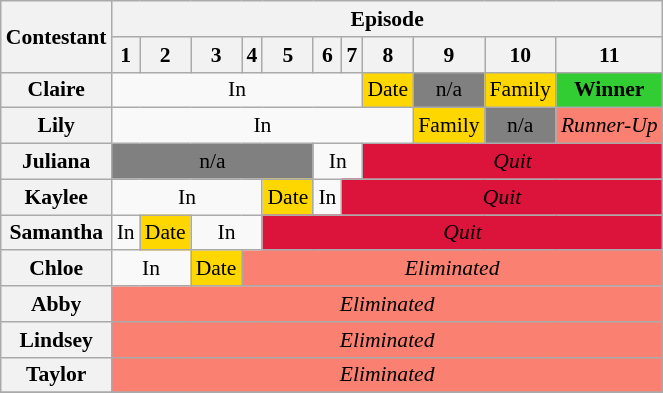<table class="wikitable" style="text-align:center; font-size:90%;">
<tr>
<th rowspan="2">Contestant</th>
<th colspan="11">Episode</th>
</tr>
<tr>
<th>1</th>
<th>2</th>
<th>3</th>
<th>4</th>
<th>5</th>
<th>6</th>
<th>7</th>
<th>8</th>
<th>9</th>
<th>10</th>
<th>11</th>
</tr>
<tr>
<th>Claire</th>
<td colspan="7">In</td>
<td style="background:gold;">Date</td>
<td style="background:gray;">n/a</td>
<td style="background:gold;">Family</td>
<td bgcolor="limegreen"><strong>Winner</strong></td>
</tr>
<tr>
<th>Lily</th>
<td colspan="8">In</td>
<td style="background:gold;">Family</td>
<td style="background:gray;">n/a</td>
<td bgcolor="salmon"><em>Runner-Up</em></td>
</tr>
<tr>
<th>Juliana</th>
<td style="background:gray;" colspan="5">n/a</td>
<td colspan="2">In</td>
<td style="background:crimson;" colspan="4"><span><em>Quit</em></span></td>
</tr>
<tr>
<th>Kaylee</th>
<td colspan="4">In</td>
<td style="background:gold;">Date</td>
<td>In</td>
<td style="background:crimson;" colspan="5"><span><em>Quit</em></span></td>
</tr>
<tr>
<th>Samantha</th>
<td>In</td>
<td style="background:gold;">Date</td>
<td colspan="2">In</td>
<td style="background:crimson;" colspan="7"><span><em>Quit</em></span></td>
</tr>
<tr>
<th>Chloe</th>
<td colspan="2">In</td>
<td style="background:gold;">Date</td>
<td style="background:salmon;" colspan="8"><em>Eliminated</em></td>
</tr>
<tr>
<th>Abby</th>
<td style="background:salmon;" colspan="11"><em>Eliminated</em></td>
</tr>
<tr>
<th>Lindsey</th>
<td style="background:salmon;" colspan="11"><em>Eliminated</em></td>
</tr>
<tr>
<th>Taylor</th>
<td style="background:salmon;" colspan="11"><em>Eliminated</em></td>
</tr>
<tr>
</tr>
</table>
